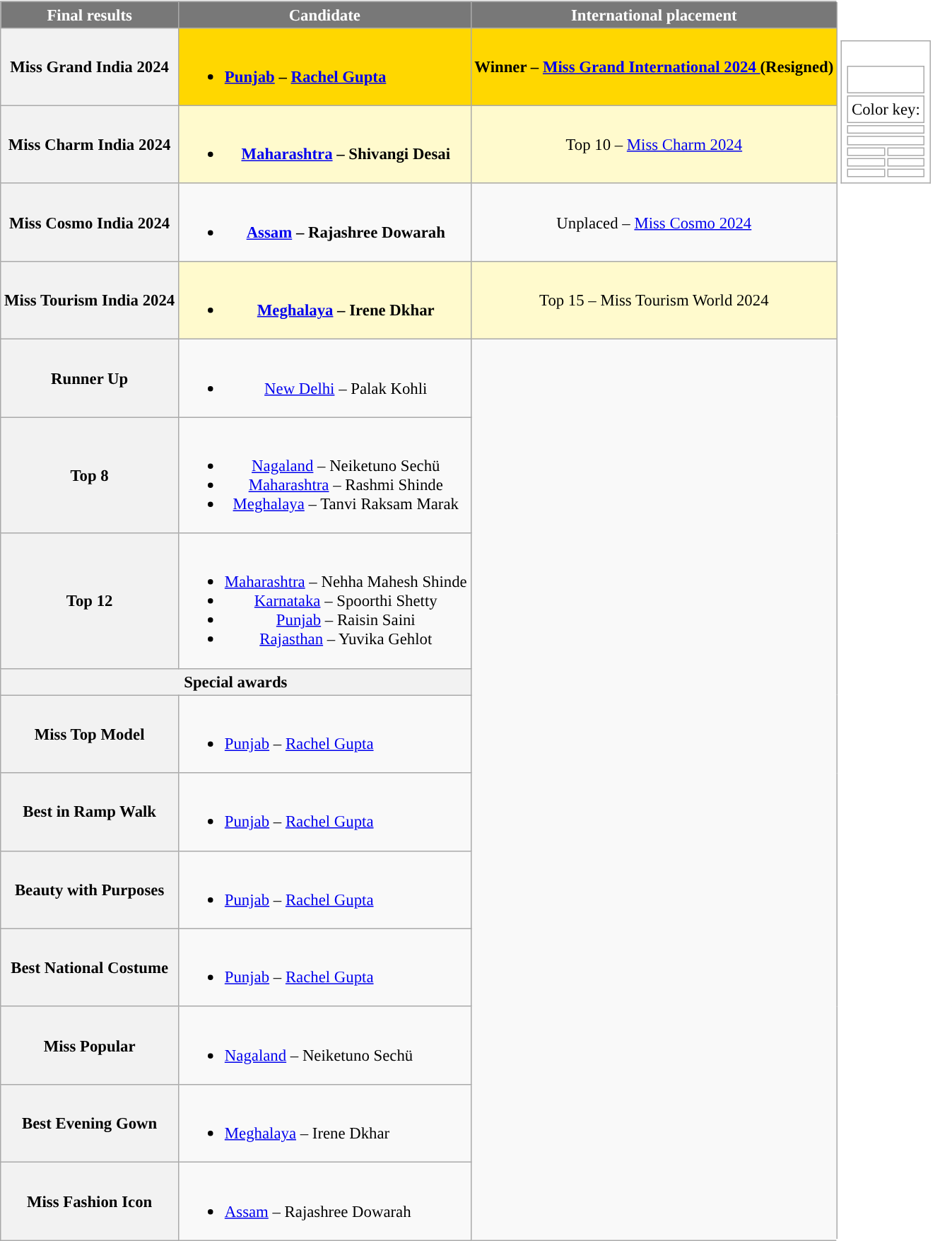<table class="wikitable" style="font-size:95%;">
<tr>
<th style="background-color:#787878;color:#FFFFFF;">Final results</th>
<th style="background-color:#787878;color:#FFFFFF;">Candidate</th>
<th style="background-color:#787878;color:#FFFFFF;">International placement</th>
<td style="border-bottom:2px solid #FFFFFF; border-top:2px solid #FFFFFF; border-right:2px solid #FFFFFF; vertical-align: top;" bgcolor=#FFFFFF rowspan=20><br><table class="wikitable floatright" style="background: none";>
<tr>
<td><br><table class="floatright" style="font-size: 100%";>
<tr>
<td colspan=3><br>



























</td>
</tr>
<tr>
<td colspan=2>Color key:</td>
</tr>
<tr>
<td colspan=2></td>
</tr>
<tr>
<td colspan=2></td>
</tr>
<tr>
<td></td>
<td></td>
</tr>
<tr>
<td></td>
<td></td>
</tr>
<tr>
<td></td>
<td></td>
</tr>
</table>
</td>
</tr>
</table>
</td>
</tr>
<tr>
<th>Miss Grand India 2024</th>
<td style="background-color:gold; font-weight: bold"><br><ul><li><a href='#'>Punjab</a> – <a href='#'>Rachel Gupta</a></li></ul></td>
<td style="background-color:gold; font-weight: bold">Winner – <a href='#'>Miss Grand International 2024 </a> (Resigned)</td>
</tr>
<tr align="center">
<th>Miss Charm India 2024</th>
<td style="background-color:#FFFACD;"><br><ul><li><strong><a href='#'>Maharashtra</a> – Shivangi Desai</strong></li></ul></td>
<td style="background-color:#FFFACD;">Top 10 – <a href='#'>Miss Charm 2024</a></td>
</tr>
<tr align="center">
<th>Miss Cosmo India 2024</th>
<td><br><ul><li><strong><a href='#'>Assam</a> – Rajashree Dowarah</strong></li></ul></td>
<td>Unplaced – <a href='#'>Miss Cosmo 2024</a></td>
</tr>
<tr align="center">
<th>Miss Tourism India 2024</th>
<td style="background-color:#FFFACD;"><br><ul><li><strong><a href='#'>Meghalaya</a> – Irene Dkhar</strong></li></ul></td>
<td style="background-color:#FFFACD;">Top 15 – Miss Tourism World 2024</td>
</tr>
<tr align="center">
<th>Runner Up</th>
<td><br><ul><li><a href='#'>New Delhi</a> – Palak Kohli</li></ul></td>
</tr>
<tr align="center">
<th>Top 8</th>
<td><br><ul><li><a href='#'>Nagaland</a> – Neiketuno Sechü</li><li><a href='#'>Maharashtra</a> – Rashmi Shinde</li><li><a href='#'>Meghalaya</a> – Tanvi Raksam Marak</li></ul></td>
</tr>
<tr align="center">
<th>Top 12</th>
<td><br><ul><li><a href='#'>Maharashtra</a> – Nehha Mahesh Shinde</li><li><a href='#'>Karnataka</a> – Spoorthi Shetty</li><li><a href='#'>Punjab</a> – Raisin Saini</li><li><a href='#'>Rajasthan</a> – Yuvika Gehlot</li></ul></td>
</tr>
<tr>
<th colspan=2>Special awards</th>
</tr>
<tr>
<th>Miss Top Model</th>
<td><br><ul><li><a href='#'>Punjab</a> – <a href='#'>Rachel Gupta</a></li></ul></td>
</tr>
<tr>
<th>Best in Ramp Walk</th>
<td><br><ul><li><a href='#'>Punjab</a> – <a href='#'>Rachel Gupta</a></li></ul></td>
</tr>
<tr>
<th>Beauty with Purposes</th>
<td><br><ul><li><a href='#'>Punjab</a> – <a href='#'>Rachel Gupta</a></li></ul></td>
</tr>
<tr>
<th>Best National Costume</th>
<td><br><ul><li><a href='#'>Punjab</a> – <a href='#'>Rachel Gupta</a></li></ul></td>
</tr>
<tr>
<th>Miss Popular</th>
<td><br><ul><li><a href='#'>Nagaland</a> – Neiketuno Sechü</li></ul></td>
</tr>
<tr>
<th>Best Evening Gown</th>
<td><br><ul><li><a href='#'>Meghalaya</a> – Irene Dkhar</li></ul></td>
</tr>
<tr>
<th>Miss Fashion Icon</th>
<td><br><ul><li><a href='#'>Assam</a> – Rajashree Dowarah</li></ul></td>
</tr>
</table>
